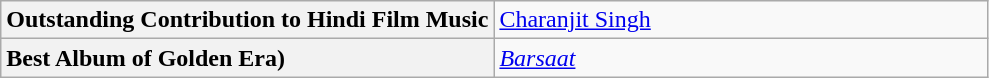<table class="wikitable">
<tr>
<th style="text-align: left; width:50%;">Outstanding Contribution to Hindi Film Music</th>
<td><a href='#'>Charanjit Singh</a></td>
</tr>
<tr>
<th style="text-align: left;">Best Album of Golden Era)</th>
<td><em><a href='#'>Barsaat</a></em></td>
</tr>
</table>
